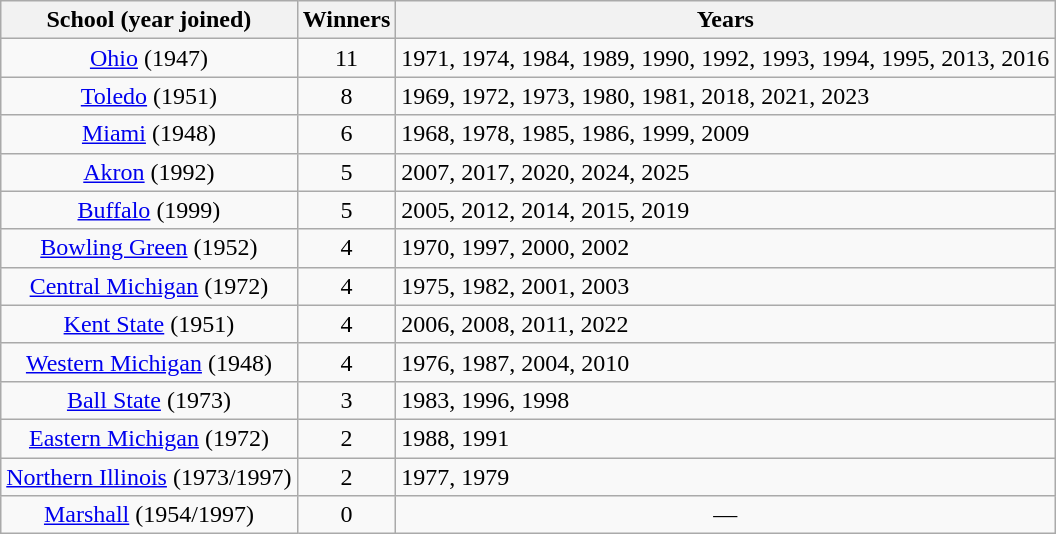<table class=wikitable>
<tr>
<th>School (year joined)</th>
<th>Winners</th>
<th>Years</th>
</tr>
<tr>
<td align=center><a href='#'>Ohio</a> (1947)</td>
<td align=center>11</td>
<td>1971, 1974, 1984, 1989, 1990, 1992, 1993, 1994, 1995, 2013, 2016</td>
</tr>
<tr>
<td align=center><a href='#'>Toledo</a> (1951)</td>
<td align=center>8</td>
<td>1969, 1972, 1973, 1980, 1981, 2018, 2021, 2023</td>
</tr>
<tr>
<td align=center><a href='#'>Miami</a> (1948)</td>
<td align=center>6</td>
<td>1968, 1978, 1985, 1986, 1999, 2009</td>
</tr>
<tr>
<td align=center><a href='#'>Akron</a> (1992)</td>
<td align=center>5</td>
<td>2007, 2017, 2020, 2024, 2025</td>
</tr>
<tr>
<td align=center><a href='#'>Buffalo</a> (1999)</td>
<td align=center>5</td>
<td>2005, 2012, 2014, 2015, 2019</td>
</tr>
<tr>
<td align=center><a href='#'>Bowling Green</a> (1952)</td>
<td align=center>4</td>
<td>1970, 1997, 2000, 2002</td>
</tr>
<tr>
<td align=center><a href='#'>Central Michigan</a> (1972)</td>
<td align=center>4</td>
<td>1975, 1982, 2001, 2003</td>
</tr>
<tr>
<td align=center><a href='#'>Kent State</a> (1951)</td>
<td align=center>4</td>
<td>2006, 2008, 2011, 2022</td>
</tr>
<tr>
<td align=center><a href='#'>Western Michigan</a> (1948)</td>
<td align=center>4</td>
<td>1976, 1987, 2004, 2010</td>
</tr>
<tr>
<td align=center><a href='#'>Ball State</a> (1973)</td>
<td align=center>3</td>
<td>1983, 1996, 1998</td>
</tr>
<tr>
<td align=center><a href='#'>Eastern Michigan</a> (1972)</td>
<td align=center>2</td>
<td>1988, 1991</td>
</tr>
<tr>
<td align=center><a href='#'>Northern Illinois</a> (1973/1997)</td>
<td align=center>2</td>
<td>1977, 1979</td>
</tr>
<tr>
<td align=center><a href='#'>Marshall</a> (1954/1997)</td>
<td align=center>0</td>
<td align=center>—</td>
</tr>
</table>
